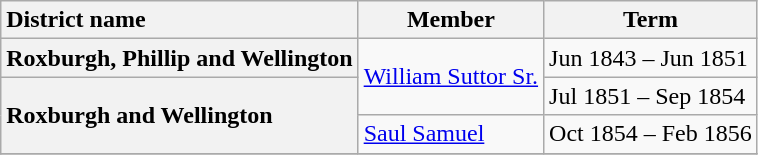<table class="wikitable">
<tr>
<th style="text-align:left;">District name</th>
<th>Member</th>
<th>Term</th>
</tr>
<tr>
<th style="text-align:left;">Roxburgh, Phillip and Wellington</th>
<td rowspan=2><a href='#'>William Suttor Sr.</a></td>
<td>Jun 1843 – Jun 1851</td>
</tr>
<tr>
<th style="text-align:left;" rowspan=2>Roxburgh and Wellington</th>
<td>Jul 1851 – Sep 1854</td>
</tr>
<tr>
<td><a href='#'>Saul Samuel</a></td>
<td>Oct 1854 – Feb 1856</td>
</tr>
<tr>
</tr>
</table>
